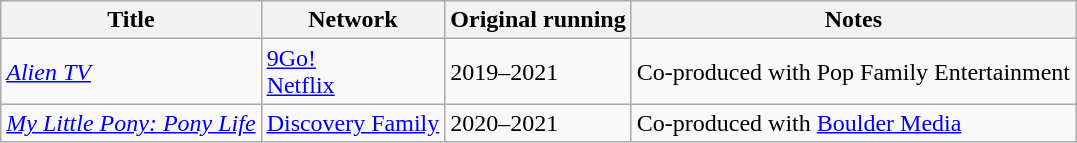<table class="wikitable sortable">
<tr>
<th>Title</th>
<th>Network</th>
<th>Original running</th>
<th>Notes</th>
</tr>
<tr>
<td><em><a href='#'>Alien TV</a></em></td>
<td><a href='#'>9Go!</a><br><a href='#'>Netflix</a></td>
<td>2019–2021</td>
<td>Co-produced with Pop Family Entertainment</td>
</tr>
<tr>
<td><em><a href='#'>My Little Pony: Pony Life</a></em></td>
<td><a href='#'>Discovery Family</a></td>
<td>2020–2021</td>
<td>Co-produced with <a href='#'>Boulder Media</a></td>
</tr>
</table>
